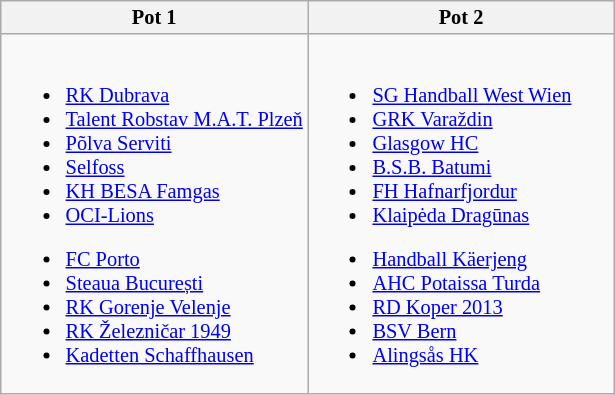<table class="wikitable" style="font-size:85%; white-space:nowrap;">
<tr>
<th width=50%>Pot 1</th>
<th width=50%>Pot 2</th>
</tr>
<tr>
<td><br>
<ul><li> <a href='#'>RK Dubrava</a></li><li> <a href='#'>Talent Robstav M.A.T. Plzeň</a></li><li> <a href='#'>Põlva Serviti</a></li><li> <a href='#'>Selfoss</a></li><li> <a href='#'>KH BESA Famgas</a></li><li> <a href='#'>OCI-Lions</a></li></ul><ul><li> <a href='#'>FC Porto</a></li><li> <a href='#'>Steaua București</a></li><li> <a href='#'>RK Gorenje Velenje</a></li><li> <a href='#'>RK Železničar 1949</a></li><li> <a href='#'>Kadetten Schaffhausen</a></li></ul></td>
<td><br>
<ul><li> <a href='#'>SG Handball West Wien</a></li><li> <a href='#'>GRK Varaždin</a></li><li> <a href='#'>Glasgow HC</a></li><li> <a href='#'>B.S.B. Batumi</a></li><li> <a href='#'>FH Hafnarfjordur</a></li><li> <a href='#'>Klaipėda Dragūnas</a></li></ul><ul><li> <a href='#'>Handball Käerjeng</a></li><li> <a href='#'>AHC Potaissa Turda</a></li><li> <a href='#'>RD Koper 2013</a></li><li> <a href='#'>BSV Bern</a></li><li> <a href='#'>Alingsås HK</a></li></ul></td>
</tr>
</table>
